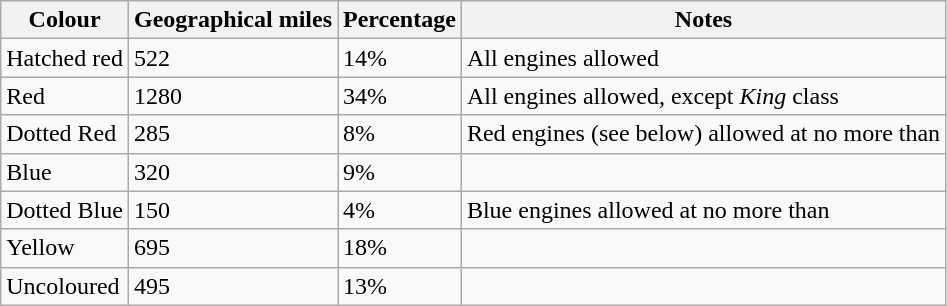<table class=wikitable>
<tr>
<th>Colour</th>
<th>Geographical miles</th>
<th>Percentage</th>
<th>Notes</th>
</tr>
<tr>
<td>Hatched red</td>
<td>522</td>
<td>14%</td>
<td>All engines allowed</td>
</tr>
<tr>
<td>Red</td>
<td>1280</td>
<td>34%</td>
<td>All engines allowed, except <em>King</em> class</td>
</tr>
<tr>
<td>Dotted Red</td>
<td>285</td>
<td>8%</td>
<td>Red engines (see below) allowed at no more than </td>
</tr>
<tr>
<td>Blue</td>
<td>320</td>
<td>9%</td>
<td></td>
</tr>
<tr>
<td>Dotted Blue</td>
<td>150</td>
<td>4%</td>
<td>Blue engines allowed at no more than </td>
</tr>
<tr>
<td>Yellow</td>
<td>695</td>
<td>18%</td>
<td></td>
</tr>
<tr>
<td>Uncoloured</td>
<td>495</td>
<td>13%</td>
<td></td>
</tr>
</table>
